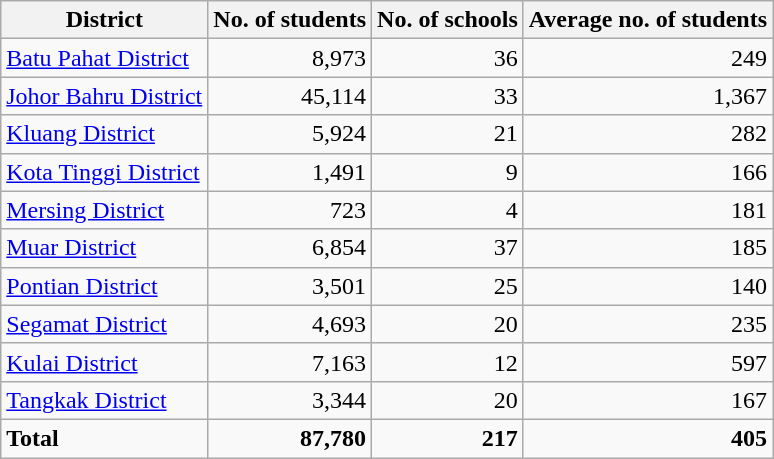<table class="wikitable sortable">
<tr>
<th>District</th>
<th>No. of students</th>
<th>No. of schools</th>
<th>Average no. of students</th>
</tr>
<tr>
<td> <a href='#'>Batu Pahat District</a></td>
<td style="text-align:right;">8,973</td>
<td style="text-align:right;">36</td>
<td style="text-align:right;">249</td>
</tr>
<tr>
<td> <a href='#'>Johor Bahru District</a></td>
<td style="text-align:right;">45,114</td>
<td style="text-align:right;">33</td>
<td style="text-align:right;">1,367</td>
</tr>
<tr>
<td> <a href='#'>Kluang District</a></td>
<td style="text-align:right;">5,924</td>
<td style="text-align:right;">21</td>
<td style="text-align:right;">282</td>
</tr>
<tr>
<td> <a href='#'>Kota Tinggi District</a></td>
<td style="text-align:right;">1,491</td>
<td style="text-align:right;">9</td>
<td style="text-align:right;">166</td>
</tr>
<tr>
<td> <a href='#'>Mersing District</a></td>
<td style="text-align:right;">723</td>
<td style="text-align:right;">4</td>
<td style="text-align:right;">181</td>
</tr>
<tr>
<td> <a href='#'>Muar District</a></td>
<td style="text-align:right;">6,854</td>
<td style="text-align:right;">37</td>
<td style="text-align:right;">185</td>
</tr>
<tr>
<td> <a href='#'>Pontian District</a></td>
<td style="text-align:right;">3,501</td>
<td style="text-align:right;">25</td>
<td style="text-align:right;">140</td>
</tr>
<tr>
<td> <a href='#'>Segamat District</a></td>
<td style="text-align:right;">4,693</td>
<td style="text-align:right;">20</td>
<td style="text-align:right;">235</td>
</tr>
<tr>
<td> <a href='#'>Kulai District</a></td>
<td style="text-align:right;">7,163</td>
<td style="text-align:right;">12</td>
<td style="text-align:right;">597</td>
</tr>
<tr>
<td> <a href='#'>Tangkak District</a></td>
<td style="text-align:right;">3,344</td>
<td style="text-align:right;">20</td>
<td style="text-align:right;">167</td>
</tr>
<tr>
<td><strong>Total</strong></td>
<td style="text-align:right;"><strong>87,780</strong></td>
<td style="text-align:right;"><strong>217</strong></td>
<td style="text-align:right;"><strong>405</strong></td>
</tr>
</table>
